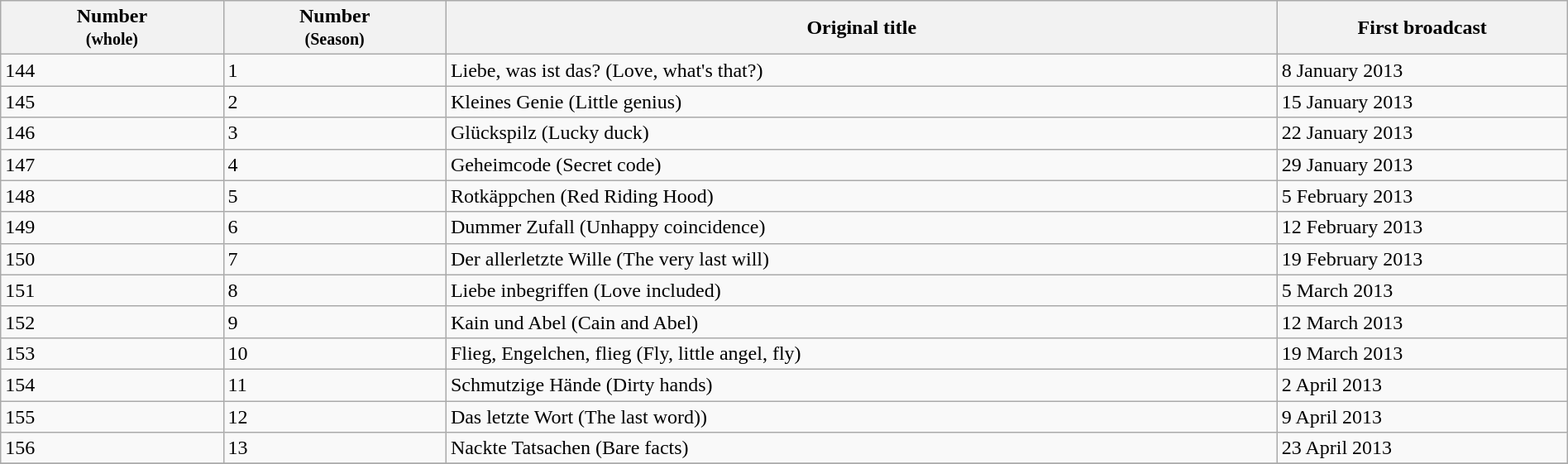<table class="wikitable" width="100%">
<tr>
<th width="75"><strong>Number</strong><br> <small> (whole) </small></th>
<th width="75"><strong>Number</strong><br> <small> (Season) </small></th>
<th width="300">Original title</th>
<th width="100">First broadcast</th>
</tr>
<tr>
<td>144</td>
<td>1</td>
<td>Liebe, was ist das? (Love, what's that?)</td>
<td>8 January 2013</td>
</tr>
<tr>
<td>145</td>
<td>2</td>
<td>Kleines Genie (Little genius)</td>
<td>15 January 2013</td>
</tr>
<tr>
<td>146</td>
<td>3</td>
<td>Glückspilz (Lucky duck)</td>
<td>22 January 2013</td>
</tr>
<tr>
<td>147</td>
<td>4</td>
<td>Geheimcode (Secret code)</td>
<td>29 January 2013</td>
</tr>
<tr>
<td>148</td>
<td>5</td>
<td>Rotkäppchen (Red Riding Hood)</td>
<td>5 February 2013</td>
</tr>
<tr>
<td>149</td>
<td>6</td>
<td>Dummer Zufall (Unhappy coincidence)</td>
<td>12 February 2013</td>
</tr>
<tr>
<td>150</td>
<td>7</td>
<td>Der allerletzte Wille (The very last will)</td>
<td>19 February 2013</td>
</tr>
<tr>
<td>151</td>
<td>8</td>
<td>Liebe inbegriffen (Love included)</td>
<td>5 March 2013</td>
</tr>
<tr>
<td>152</td>
<td>9</td>
<td>Kain und Abel (Cain and Abel)</td>
<td>12 March 2013</td>
</tr>
<tr>
<td>153</td>
<td>10</td>
<td>Flieg, Engelchen, flieg (Fly, little angel, fly)</td>
<td>19 March 2013</td>
</tr>
<tr>
<td>154</td>
<td>11</td>
<td>Schmutzige Hände (Dirty hands)</td>
<td>2 April 2013</td>
</tr>
<tr>
<td>155</td>
<td>12</td>
<td>Das letzte Wort (The last word))</td>
<td>9 April 2013</td>
</tr>
<tr>
<td>156</td>
<td>13</td>
<td>Nackte Tatsachen (Bare facts)</td>
<td>23 April 2013</td>
</tr>
<tr>
</tr>
</table>
